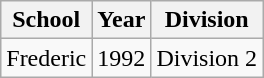<table class="wikitable">
<tr>
<th>School</th>
<th>Year</th>
<th>Division</th>
</tr>
<tr>
<td>Frederic</td>
<td>1992</td>
<td>Division 2</td>
</tr>
</table>
